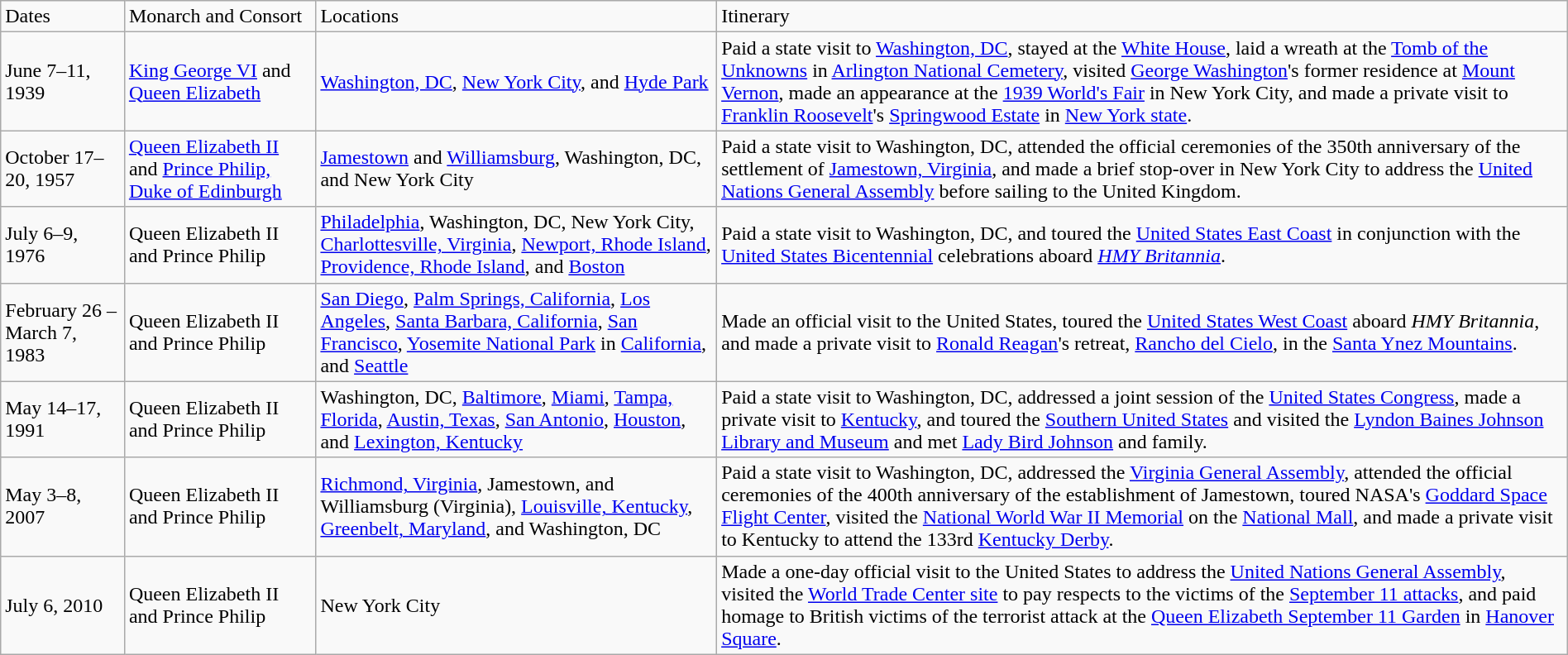<table class="wikitable" style="margin:1em auto 1em auto">
<tr>
<td>Dates</td>
<td>Monarch and Consort</td>
<td>Locations</td>
<td>Itinerary</td>
</tr>
<tr>
<td>June 7–11, 1939</td>
<td><a href='#'>King George VI</a> and <a href='#'>Queen Elizabeth</a></td>
<td><a href='#'>Washington, DC</a>, <a href='#'>New York City</a>, and <a href='#'>Hyde Park</a></td>
<td>Paid a state visit to <a href='#'>Washington, DC</a>, stayed at the <a href='#'>White House</a>, laid a wreath at the <a href='#'>Tomb of the Unknowns</a> in <a href='#'>Arlington National Cemetery</a>, visited <a href='#'>George Washington</a>'s former residence at <a href='#'>Mount Vernon</a>, made an appearance at the <a href='#'>1939 World's Fair</a> in New York City, and made a private visit to <a href='#'>Franklin Roosevelt</a>'s <a href='#'>Springwood Estate</a> in <a href='#'>New York state</a>.</td>
</tr>
<tr>
<td>October 17–20, 1957</td>
<td><a href='#'>Queen Elizabeth II</a> and <a href='#'>Prince Philip, Duke of Edinburgh</a></td>
<td><a href='#'>Jamestown</a> and <a href='#'>Williamsburg</a>, Washington, DC, and New York City</td>
<td>Paid a state visit to Washington, DC, attended the official ceremonies of the 350th anniversary of the settlement of <a href='#'>Jamestown, Virginia</a>, and made a brief stop-over in New York City to address the <a href='#'>United Nations General Assembly</a> before sailing to the United Kingdom.</td>
</tr>
<tr>
<td>July 6–9, 1976</td>
<td>Queen Elizabeth II and Prince Philip</td>
<td><a href='#'>Philadelphia</a>, Washington, DC, New York City, <a href='#'>Charlottesville, Virginia</a>, <a href='#'>Newport, Rhode Island</a>, <a href='#'>Providence, Rhode Island</a>, and <a href='#'>Boston</a></td>
<td>Paid a state visit to Washington, DC, and toured the <a href='#'>United States East Coast</a> in conjunction with the <a href='#'>United States Bicentennial</a> celebrations aboard <em><a href='#'>HMY Britannia</a></em>.</td>
</tr>
<tr>
<td>February 26 – March 7, 1983</td>
<td>Queen Elizabeth II and Prince Philip</td>
<td><a href='#'>San Diego</a>, <a href='#'>Palm Springs, California</a>, <a href='#'>Los Angeles</a>, <a href='#'>Santa Barbara, California</a>, <a href='#'>San Francisco</a>, <a href='#'>Yosemite National Park</a> in <a href='#'>California</a>, and <a href='#'>Seattle</a></td>
<td>Made an official visit to the United States, toured the <a href='#'>United States West Coast</a> aboard <em>HMY Britannia</em>, and made a private visit to <a href='#'>Ronald Reagan</a>'s retreat, <a href='#'>Rancho del Cielo</a>, in the <a href='#'>Santa Ynez Mountains</a>.</td>
</tr>
<tr>
<td>May 14–17, 1991</td>
<td>Queen Elizabeth II and Prince Philip</td>
<td>Washington, DC, <a href='#'>Baltimore</a>, <a href='#'>Miami</a>, <a href='#'>Tampa, Florida</a>, <a href='#'>Austin, Texas</a>, <a href='#'>San Antonio</a>, <a href='#'>Houston</a>, and <a href='#'>Lexington, Kentucky</a></td>
<td>Paid a state visit to Washington, DC, addressed a joint session of the <a href='#'>United States Congress</a>, made a private visit to <a href='#'>Kentucky</a>, and toured the <a href='#'>Southern United States</a> and visited the <a href='#'>Lyndon Baines Johnson Library and Museum</a> and met <a href='#'>Lady Bird Johnson</a> and family.</td>
</tr>
<tr>
<td>May 3–8, 2007</td>
<td>Queen Elizabeth II and Prince Philip</td>
<td><a href='#'>Richmond, Virginia</a>, Jamestown, and Williamsburg (Virginia), <a href='#'>Louisville, Kentucky</a>, <a href='#'>Greenbelt, Maryland</a>, and Washington, DC</td>
<td>Paid a state visit to Washington, DC, addressed the <a href='#'>Virginia General Assembly</a>, attended the official ceremonies of the 400th anniversary of the establishment of Jamestown, toured NASA's <a href='#'>Goddard Space Flight Center</a>, visited the <a href='#'>National World War II Memorial</a> on the <a href='#'>National Mall</a>, and made a private visit to Kentucky to attend the 133rd <a href='#'>Kentucky Derby</a>.</td>
</tr>
<tr>
<td>July 6, 2010</td>
<td>Queen Elizabeth II and Prince Philip</td>
<td>New York City</td>
<td>Made a one-day official visit to the United States to address the <a href='#'>United Nations General Assembly</a>, visited the <a href='#'>World Trade Center site</a> to pay respects to the victims of the <a href='#'>September 11 attacks</a>, and paid homage to British victims of the terrorist attack at the <a href='#'>Queen Elizabeth September 11 Garden</a> in <a href='#'>Hanover Square</a>.</td>
</tr>
</table>
